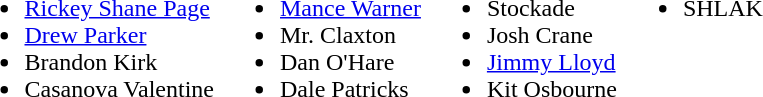<table>
<tr>
<td valign=top><br><ul><li><a href='#'>Rickey Shane Page</a></li><li><a href='#'>Drew Parker</a></li><li>Brandon Kirk</li><li>Casanova Valentine</li></ul></td>
<td valign=top><br><ul><li><a href='#'>Mance Warner</a></li><li>Mr. Claxton</li><li>Dan O'Hare</li><li>Dale Patricks</li></ul></td>
<td valign=top><br><ul><li>Stockade</li><li>Josh Crane</li><li><a href='#'>Jimmy Lloyd</a></li><li>Kit Osbourne</li></ul></td>
<td valign=top><br><ul><li>SHLAK</li></ul></td>
</tr>
</table>
